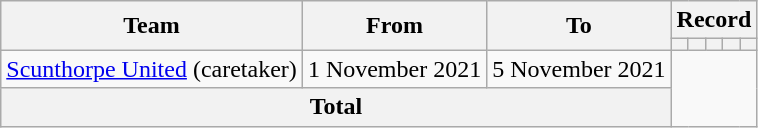<table class="wikitable" style="text-align:center">
<tr>
<th rowspan="2">Team</th>
<th rowspan="2">From</th>
<th rowspan="2">To</th>
<th colspan="5">Record</th>
</tr>
<tr>
<th></th>
<th></th>
<th></th>
<th></th>
<th></th>
</tr>
<tr>
<td align="left"><a href='#'>Scunthorpe United</a> (caretaker)</td>
<td align="left">1 November 2021</td>
<td align="left">5 November 2021<br></td>
</tr>
<tr>
<th colspan="3">Total<br></th>
</tr>
</table>
